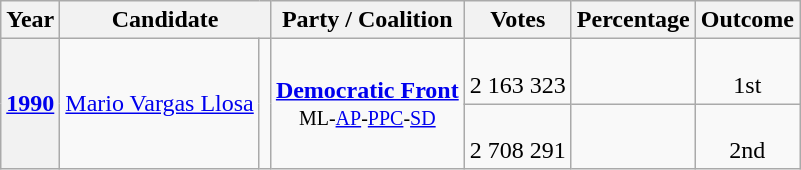<table class="wikitable" style="text-align:center">
<tr>
<th>Year</th>
<th colspan="2">Candidate</th>
<th>Party / Coalition</th>
<th>Votes</th>
<th>Percentage</th>
<th>Outcome</th>
</tr>
<tr>
<th rowspan="2"><a href='#'>1990</a></th>
<td rowspan="2"><a href='#'>Mario Vargas Llosa</a></td>
<td rowspan="2"></td>
<td rowspan="2"><strong><a href='#'>Democratic Front</a></strong><br><small>ML-<a href='#'>AP</a>-<a href='#'>PPC</a>-<a href='#'>SD</a></small></td>
<td><br>2 163 323</td>
<td></td>
<td> <br>1st</td>
</tr>
<tr>
<td><br>2 708 291</td>
<td></td>
<td><br>2nd</td>
</tr>
</table>
